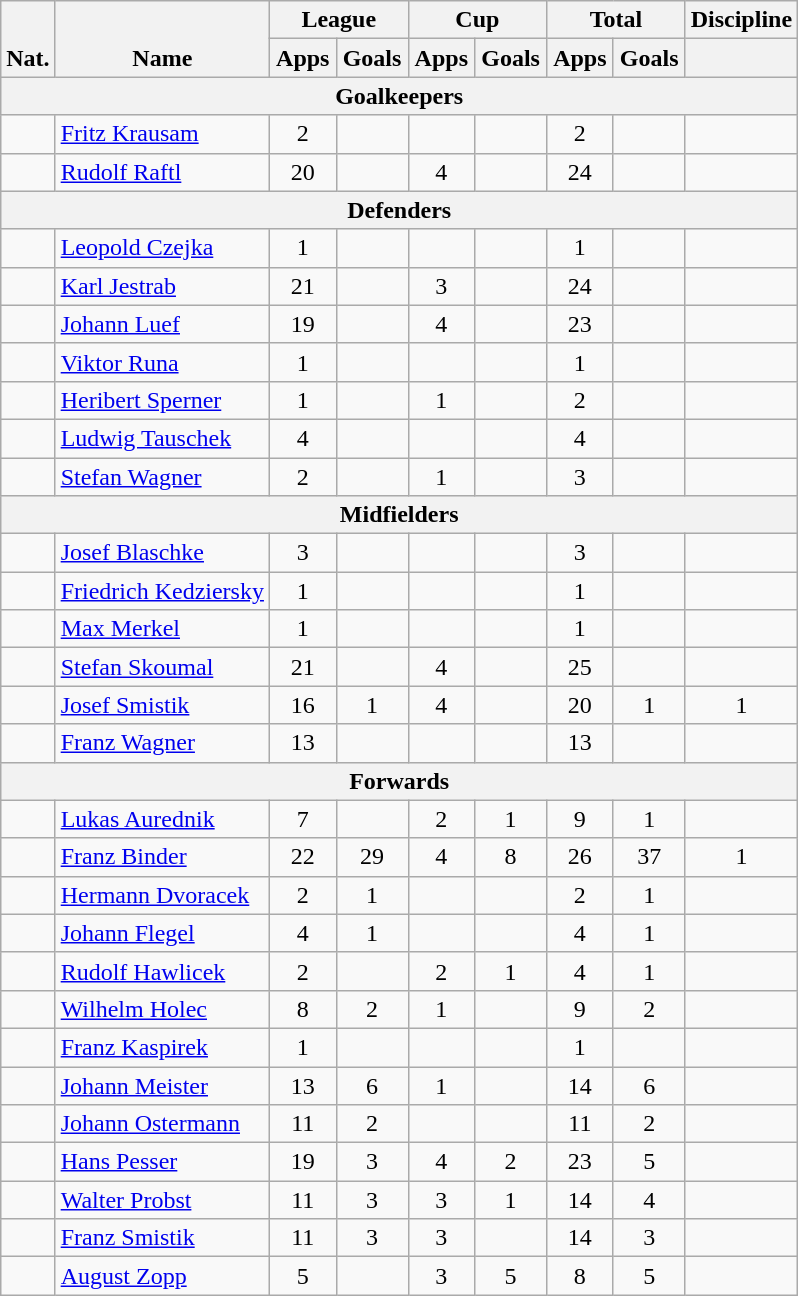<table class="wikitable" style="text-align:center">
<tr>
<th rowspan="2" valign="bottom">Nat.</th>
<th rowspan="2" valign="bottom">Name</th>
<th colspan="2" width="85">League</th>
<th colspan="2" width="85">Cup</th>
<th colspan="2" width="85">Total</th>
<th>Discipline</th>
</tr>
<tr>
<th>Apps</th>
<th>Goals</th>
<th>Apps</th>
<th>Goals</th>
<th>Apps</th>
<th>Goals</th>
<th></th>
</tr>
<tr>
<th colspan=20>Goalkeepers</th>
</tr>
<tr>
<td></td>
<td align="left"><a href='#'>Fritz Krausam</a></td>
<td>2</td>
<td></td>
<td></td>
<td></td>
<td>2</td>
<td></td>
<td></td>
</tr>
<tr>
<td></td>
<td align="left"><a href='#'>Rudolf Raftl</a></td>
<td>20</td>
<td></td>
<td>4</td>
<td></td>
<td>24</td>
<td></td>
<td></td>
</tr>
<tr>
<th colspan=20>Defenders</th>
</tr>
<tr>
<td></td>
<td align="left"><a href='#'>Leopold Czejka</a></td>
<td>1</td>
<td></td>
<td></td>
<td></td>
<td>1</td>
<td></td>
<td></td>
</tr>
<tr>
<td></td>
<td align="left"><a href='#'>Karl Jestrab</a></td>
<td>21</td>
<td></td>
<td>3</td>
<td></td>
<td>24</td>
<td></td>
<td></td>
</tr>
<tr>
<td></td>
<td align="left"><a href='#'>Johann Luef</a></td>
<td>19</td>
<td></td>
<td>4</td>
<td></td>
<td>23</td>
<td></td>
<td></td>
</tr>
<tr>
<td></td>
<td align="left"><a href='#'>Viktor Runa</a></td>
<td>1</td>
<td></td>
<td></td>
<td></td>
<td>1</td>
<td></td>
<td></td>
</tr>
<tr>
<td></td>
<td align="left"><a href='#'>Heribert Sperner</a></td>
<td>1</td>
<td></td>
<td>1</td>
<td></td>
<td>2</td>
<td></td>
<td></td>
</tr>
<tr>
<td></td>
<td align="left"><a href='#'>Ludwig Tauschek</a></td>
<td>4</td>
<td></td>
<td></td>
<td></td>
<td>4</td>
<td></td>
<td></td>
</tr>
<tr>
<td></td>
<td align="left"><a href='#'>Stefan Wagner</a></td>
<td>2</td>
<td></td>
<td>1</td>
<td></td>
<td>3</td>
<td></td>
<td></td>
</tr>
<tr>
<th colspan=20>Midfielders</th>
</tr>
<tr>
<td></td>
<td align="left"><a href='#'>Josef Blaschke</a></td>
<td>3</td>
<td></td>
<td></td>
<td></td>
<td>3</td>
<td></td>
<td></td>
</tr>
<tr>
<td></td>
<td align="left"><a href='#'>Friedrich Kedziersky</a></td>
<td>1</td>
<td></td>
<td></td>
<td></td>
<td>1</td>
<td></td>
<td></td>
</tr>
<tr>
<td></td>
<td align="left"><a href='#'>Max Merkel</a></td>
<td>1</td>
<td></td>
<td></td>
<td></td>
<td>1</td>
<td></td>
<td></td>
</tr>
<tr>
<td></td>
<td align="left"><a href='#'>Stefan Skoumal</a></td>
<td>21</td>
<td></td>
<td>4</td>
<td></td>
<td>25</td>
<td></td>
<td></td>
</tr>
<tr>
<td></td>
<td align="left"><a href='#'>Josef Smistik</a></td>
<td>16</td>
<td>1</td>
<td>4</td>
<td></td>
<td>20</td>
<td>1</td>
<td>1</td>
</tr>
<tr>
<td></td>
<td align="left"><a href='#'>Franz Wagner</a></td>
<td>13</td>
<td></td>
<td></td>
<td></td>
<td>13</td>
<td></td>
<td></td>
</tr>
<tr>
<th colspan=20>Forwards</th>
</tr>
<tr>
<td></td>
<td align="left"><a href='#'>Lukas Aurednik</a></td>
<td>7</td>
<td></td>
<td>2</td>
<td>1</td>
<td>9</td>
<td>1</td>
<td></td>
</tr>
<tr>
<td></td>
<td align="left"><a href='#'>Franz Binder</a></td>
<td>22</td>
<td>29</td>
<td>4</td>
<td>8</td>
<td>26</td>
<td>37</td>
<td>1</td>
</tr>
<tr>
<td></td>
<td align="left"><a href='#'>Hermann Dvoracek</a></td>
<td>2</td>
<td>1</td>
<td></td>
<td></td>
<td>2</td>
<td>1</td>
<td></td>
</tr>
<tr>
<td></td>
<td align="left"><a href='#'>Johann Flegel</a></td>
<td>4</td>
<td>1</td>
<td></td>
<td></td>
<td>4</td>
<td>1</td>
<td></td>
</tr>
<tr>
<td></td>
<td align="left"><a href='#'>Rudolf Hawlicek</a></td>
<td>2</td>
<td></td>
<td>2</td>
<td>1</td>
<td>4</td>
<td>1</td>
<td></td>
</tr>
<tr>
<td></td>
<td align="left"><a href='#'>Wilhelm Holec</a></td>
<td>8</td>
<td>2</td>
<td>1</td>
<td></td>
<td>9</td>
<td>2</td>
<td></td>
</tr>
<tr>
<td></td>
<td align="left"><a href='#'>Franz Kaspirek</a></td>
<td>1</td>
<td></td>
<td></td>
<td></td>
<td>1</td>
<td></td>
<td></td>
</tr>
<tr>
<td></td>
<td align="left"><a href='#'>Johann Meister</a></td>
<td>13</td>
<td>6</td>
<td>1</td>
<td></td>
<td>14</td>
<td>6</td>
<td></td>
</tr>
<tr>
<td></td>
<td align="left"><a href='#'>Johann Ostermann</a></td>
<td>11</td>
<td>2</td>
<td></td>
<td></td>
<td>11</td>
<td>2</td>
<td></td>
</tr>
<tr>
<td></td>
<td align="left"><a href='#'>Hans Pesser</a></td>
<td>19</td>
<td>3</td>
<td>4</td>
<td>2</td>
<td>23</td>
<td>5</td>
<td></td>
</tr>
<tr>
<td></td>
<td align="left"><a href='#'>Walter Probst</a></td>
<td>11</td>
<td>3</td>
<td>3</td>
<td>1</td>
<td>14</td>
<td>4</td>
<td></td>
</tr>
<tr>
<td></td>
<td align="left"><a href='#'>Franz Smistik</a></td>
<td>11</td>
<td>3</td>
<td>3</td>
<td></td>
<td>14</td>
<td>3</td>
<td></td>
</tr>
<tr>
<td></td>
<td align="left"><a href='#'>August Zopp</a></td>
<td>5</td>
<td></td>
<td>3</td>
<td>5</td>
<td>8</td>
<td>5</td>
<td></td>
</tr>
</table>
